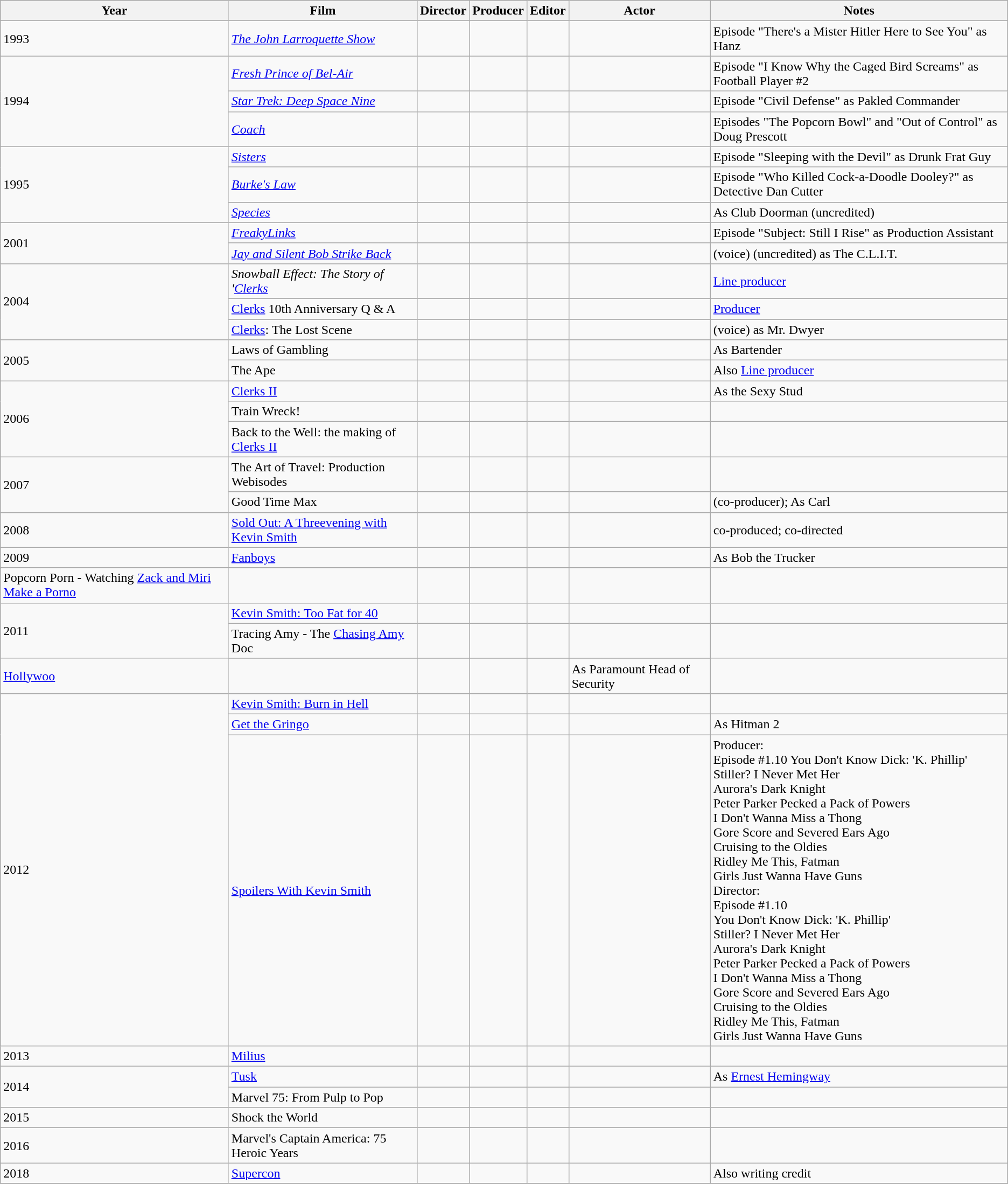<table class="wikitable">
<tr>
<th>Year</th>
<th>Film</th>
<th>Director</th>
<th>Producer</th>
<th>Editor</th>
<th>Actor</th>
<th>Notes</th>
</tr>
<tr>
<td>1993</td>
<td><em><a href='#'>The John Larroquette Show</a></em></td>
<td></td>
<td></td>
<td></td>
<td></td>
<td>Episode "There's a Mister Hitler Here to See You" as Hanz</td>
</tr>
<tr>
<td rowspan=3>1994</td>
<td><em><a href='#'>Fresh Prince of Bel-Air</a></em></td>
<td></td>
<td></td>
<td></td>
<td></td>
<td>Episode "I Know Why the Caged Bird Screams" as Football Player #2</td>
</tr>
<tr>
<td><em><a href='#'>Star Trek: Deep Space Nine</a></em></td>
<td></td>
<td></td>
<td></td>
<td></td>
<td>Episode "Civil Defense" as Pakled Commander</td>
</tr>
<tr>
<td><em><a href='#'>Coach</a></em></td>
<td></td>
<td></td>
<td></td>
<td></td>
<td>Episodes "The Popcorn Bowl" and "Out of Control" as Doug Prescott</td>
</tr>
<tr>
<td rowspan=3>1995</td>
<td><em><a href='#'>Sisters</a></em></td>
<td></td>
<td></td>
<td></td>
<td></td>
<td>Episode "Sleeping with the Devil" as Drunk Frat Guy</td>
</tr>
<tr>
<td><em><a href='#'>Burke's Law</a></em></td>
<td></td>
<td></td>
<td></td>
<td></td>
<td>Episode "Who Killed Cock-a-Doodle Dooley?" as Detective Dan Cutter</td>
</tr>
<tr>
<td><em><a href='#'>Species</a></em></td>
<td></td>
<td></td>
<td></td>
<td></td>
<td>As Club Doorman (uncredited)</td>
</tr>
<tr>
<td rowspan=2>2001</td>
<td><em><a href='#'>FreakyLinks</a></em></td>
<td></td>
<td></td>
<td></td>
<td></td>
<td>Episode "Subject: Still I Rise" as Production Assistant</td>
</tr>
<tr>
<td><em><a href='#'>Jay and Silent Bob Strike Back</a></em></td>
<td></td>
<td></td>
<td></td>
<td></td>
<td>(voice) (uncredited) as The C.L.I.T.</td>
</tr>
<tr>
<td rowspan=3>2004</td>
<td><em>Snowball Effect: The Story of '<a href='#'>Clerks</a><strong></td>
<td></td>
<td></td>
<td></td>
<td></td>
<td><a href='#'>Line producer</a></td>
</tr>
<tr>
<td></em><a href='#'>Clerks</a> 10th Anniversary Q & A<em></td>
<td></td>
<td></td>
<td></td>
<td></td>
<td><a href='#'>Producer</a></td>
</tr>
<tr>
<td></em><a href='#'>Clerks</a>: The Lost Scene<em></td>
<td></td>
<td></td>
<td></td>
<td></td>
<td>(voice) as Mr. Dwyer</td>
</tr>
<tr>
<td rowspan=2>2005</td>
<td></em>Laws of Gambling<em></td>
<td></td>
<td></td>
<td></td>
<td></td>
<td>As Bartender</td>
</tr>
<tr>
<td></em>The Ape<em></td>
<td></td>
<td></td>
<td></td>
<td></td>
<td>Also <a href='#'>Line producer</a></td>
</tr>
<tr>
<td rowspan=3>2006</td>
<td></em><a href='#'>Clerks II</a><em></td>
<td></td>
<td></td>
<td></td>
<td></td>
<td>As the Sexy Stud</td>
</tr>
<tr>
<td></em>Train Wreck!<em></td>
<td></td>
<td></td>
<td></td>
<td></td>
<td></td>
</tr>
<tr>
<td></em>Back to the Well: the making of <a href='#'>Clerks II</a><em></td>
<td></td>
<td></td>
<td></td>
<td></td>
<td></td>
</tr>
<tr>
<td rowspan=2>2007</td>
<td></em>The Art of Travel: Production Webisodes<em></td>
<td></td>
<td></td>
<td></td>
<td></td>
<td></td>
</tr>
<tr>
<td></em>Good Time Max<em></td>
<td></td>
<td></td>
<td></td>
<td></td>
<td>(co-producer); As Carl</td>
</tr>
<tr>
<td>2008</td>
<td></em><a href='#'>Sold Out: A Threevening with Kevin Smith</a><em></td>
<td></td>
<td></td>
<td></td>
<td></td>
<td>co-produced; co-directed</td>
</tr>
<tr>
<td rowspan=2>2009</td>
<td></em><a href='#'>Fanboys</a><em></td>
<td></td>
<td></td>
<td></td>
<td></td>
<td>As Bob the Trucker</td>
</tr>
<tr>
</tr>
<tr>
<td></em>Popcorn Porn - Watching <a href='#'>Zack and Miri Make a Porno</a><em></td>
<td></td>
<td></td>
<td></td>
<td></td>
<td></td>
</tr>
<tr>
<td rowspan=3>2011</td>
<td></em><a href='#'>Kevin Smith: Too Fat for 40</a><em></td>
<td></td>
<td></td>
<td></td>
<td></td>
<td></td>
</tr>
<tr>
<td></em>Tracing Amy - The <a href='#'>Chasing Amy</a> Doc<em></td>
<td></td>
<td></td>
<td></td>
<td></td>
<td></td>
</tr>
<tr>
</tr>
<tr>
<td></em><a href='#'>Hollywoo</a><em></td>
<td></td>
<td></td>
<td></td>
<td></td>
<td>As Paramount Head of Security</td>
</tr>
<tr>
<td rowspan=3>2012</td>
<td></em><a href='#'>Kevin Smith: Burn in Hell</a><em></td>
<td></td>
<td></td>
<td></td>
<td></td>
<td></td>
</tr>
<tr>
<td></em><a href='#'>Get the Gringo</a><em></td>
<td></td>
<td></td>
<td></td>
<td></td>
<td>As Hitman 2</td>
</tr>
<tr>
<td></em><a href='#'>Spoilers With Kevin Smith</a><em></td>
<td></td>
<td></td>
<td></td>
<td></td>
<td>Producer:<br>Episode #1.10
You Don't Know Dick: 'K. Phillip' <br>
Stiller? I Never Met Her <br>
Aurora's Dark Knight<br> 
Peter Parker Pecked a Pack of Powers <br>
I Don't Wanna Miss a Thong<br>
Gore Score and Severed Ears Ago <br>
Cruising to the Oldies<br> 
Ridley Me This, Fatman <br>
Girls Just Wanna Have Guns<br>Director:<br>Episode #1.10<br>
You Don't Know Dick: 'K. Phillip' <br>
Stiller? I Never Met Her <br>
Aurora's Dark Knight<br> 
Peter Parker Pecked a Pack of Powers <br>
I Don't Wanna Miss a Thong<br>
Gore Score and Severed Ears Ago <br>
Cruising to the Oldies<br> 
Ridley Me This, Fatman <br>
Girls Just Wanna Have Guns</td>
</tr>
<tr>
<td rowspan=1>2013</td>
<td></em><a href='#'>Milius</a><em></td>
<td></td>
<td></td>
<td></td>
<td></td>
<td></td>
</tr>
<tr>
<td rowspan=2>2014</td>
<td></em><a href='#'>Tusk</a><em></td>
<td></td>
<td></td>
<td></td>
<td></td>
<td>As <a href='#'>Ernest Hemingway</a></td>
</tr>
<tr>
<td></em>Marvel 75: From Pulp to Pop<em></td>
<td></td>
<td></td>
<td></td>
<td></td>
<td></td>
</tr>
<tr>
<td rowspan=1>2015</td>
<td></em>Shock the World<em></td>
<td></td>
<td></td>
<td></td>
<td></td>
<td></td>
</tr>
<tr>
<td>2016</td>
<td></em>Marvel's Captain America: 75 Heroic Years<em></td>
<td></td>
<td></td>
<td></td>
<td></td>
<td></td>
</tr>
<tr>
<td>2018</td>
<td></em><a href='#'>Supercon</a><em></td>
<td></td>
<td></td>
<td></td>
<td></td>
<td>Also writing credit</td>
</tr>
<tr>
</tr>
</table>
